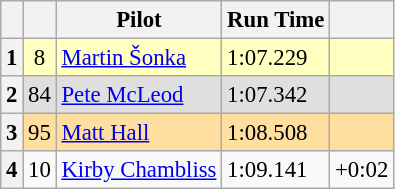<table class="wikitable" style="font-size: 95%;">
<tr>
<th></th>
<th></th>
<th>Pilot</th>
<th>Run Time</th>
<th></th>
</tr>
<tr>
<th>1</th>
<td style="background:#ffffbf; text-align: center;">8</td>
<td style="background:#ffffbf;"> <a href='#'>Martin Šonka</a></td>
<td style="background:#ffffbf;">1:07.229</td>
<td style="background:#ffffbf;"></td>
</tr>
<tr>
<th>2</th>
<td style="background:#dfdfdf; text-align: center;">84</td>
<td style="background:#dfdfdf;"> <a href='#'>Pete McLeod</a></td>
<td style="background:#dfdfdf;">1:07.342</td>
<td style="background:#dfdfdf;"></td>
</tr>
<tr>
<th>3</th>
<td style="background:#ffdf9f; text-align: center;">95</td>
<td style="background:#ffdf9f;"> <a href='#'>Matt Hall</a></td>
<td style="background:#ffdf9f;">1:08.508</td>
<td style="background:#ffdf9f;"></td>
</tr>
<tr>
<th>4</th>
<td style="text-align: center;">10</td>
<td> <a href='#'>Kirby Chambliss</a></td>
<td>1:09.141</td>
<td>+0:02 </td>
</tr>
</table>
